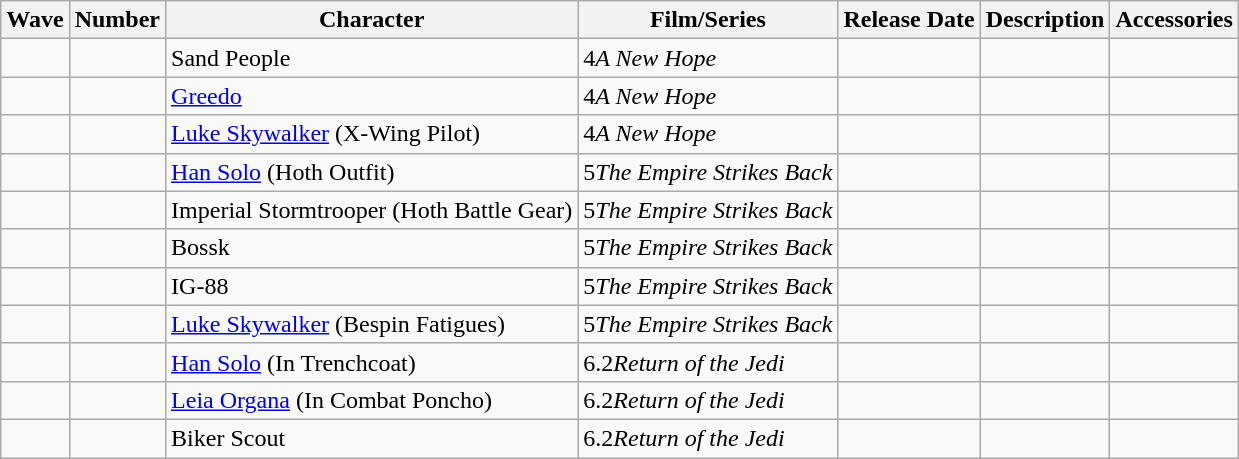<table class="wikitable sortable">
<tr>
<th>Wave</th>
<th>Number</th>
<th class=unsortable>Character</th>
<th>Film/Series</th>
<th>Release Date</th>
<th class=unsortable>Description</th>
<th class=unsortable>Accessories</th>
</tr>
<tr>
<td> </td>
<td> </td>
<td>Sand People</td>
<td><span>4</span><em>A New Hope</em></td>
<td> </td>
<td> </td>
<td> </td>
</tr>
<tr>
<td> </td>
<td> </td>
<td><a href='#'>Greedo</a></td>
<td><span>4</span><em>A New Hope</em></td>
<td> </td>
<td> </td>
<td> </td>
</tr>
<tr>
<td> </td>
<td> </td>
<td><a href='#'>Luke Skywalker</a> (X-Wing Pilot)</td>
<td><span>4</span><em>A New Hope</em></td>
<td> </td>
<td> </td>
<td> </td>
</tr>
<tr>
<td> </td>
<td> </td>
<td><a href='#'>Han Solo</a> (Hoth Outfit)</td>
<td><span>5</span><em>The Empire Strikes Back</em></td>
<td> </td>
<td> </td>
<td> </td>
</tr>
<tr>
<td> </td>
<td> </td>
<td>Imperial Stormtrooper (Hoth Battle Gear)</td>
<td><span>5</span><em>The Empire Strikes Back</em></td>
<td> </td>
<td> </td>
<td> </td>
</tr>
<tr>
<td> </td>
<td> </td>
<td>Bossk</td>
<td><span>5</span><em>The Empire Strikes Back</em></td>
<td> </td>
<td> </td>
<td> </td>
</tr>
<tr>
<td> </td>
<td> </td>
<td>IG-88</td>
<td><span>5</span><em>The Empire Strikes Back</em></td>
<td> </td>
<td> </td>
<td> </td>
</tr>
<tr>
<td> </td>
<td> </td>
<td><a href='#'>Luke Skywalker</a> (Bespin Fatigues)</td>
<td><span>5</span><em>The Empire Strikes Back</em></td>
<td> </td>
<td> </td>
<td> </td>
</tr>
<tr>
<td> </td>
<td> </td>
<td><a href='#'>Han Solo</a> (In Trenchcoat)</td>
<td><span>6.2</span><em>Return of the Jedi</em></td>
<td> </td>
<td> </td>
<td> </td>
</tr>
<tr>
<td> </td>
<td> </td>
<td><a href='#'>Leia Organa</a> (In Combat Poncho)</td>
<td><span>6.2</span><em>Return of the Jedi</em></td>
<td> </td>
<td> </td>
<td> </td>
</tr>
<tr>
<td> </td>
<td> </td>
<td>Biker Scout</td>
<td><span>6.2</span><em>Return of the Jedi</em></td>
<td> </td>
<td> </td>
<td> </td>
</tr>
</table>
